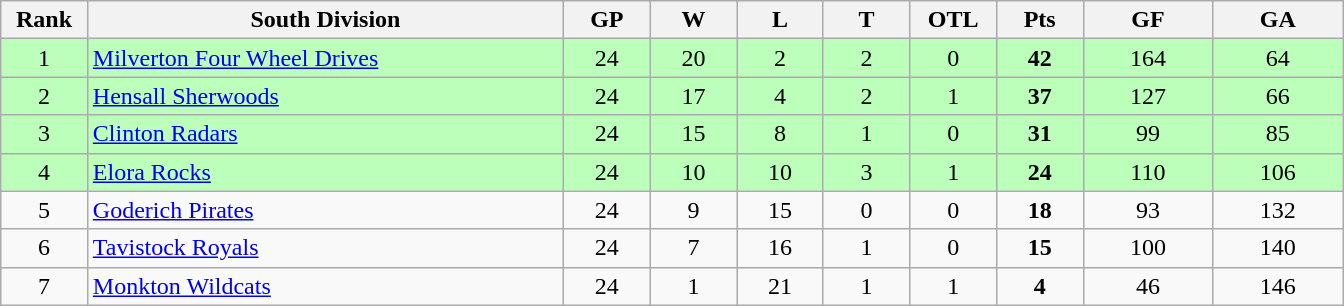<table class="wikitable" style="text-align:center" width:50em">
<tr>
<th bgcolor="#DDDDFF" width="5%">Rank</th>
<th bgcolor="#DDDDFF" width="27.5%">South Division</th>
<th bgcolor="#DDDDFF" width="5%">GP</th>
<th bgcolor="#DDDDFF" width="5%">W</th>
<th bgcolor="#DDDDFF" width="5%">L</th>
<th bgcolor="#DDDDFF" width="5%">T</th>
<th bgcolor="#DDDDFF" width="5%">OTL</th>
<th bgcolor="#DDDDFF" width="5%">Pts</th>
<th bgcolor="#DDDDFF" width="7.5%">GF</th>
<th bgcolor="#DDDDFF" width="7.5%">GA</th>
</tr>
<tr bgcolor="#bbffbb">
<td>1</td>
<td align=left><a href='#'>Milverton Four Wheel Drives</a></td>
<td>24</td>
<td>20</td>
<td>2</td>
<td>2</td>
<td>0</td>
<td><strong>42</strong></td>
<td>164</td>
<td>64</td>
</tr>
<tr bgcolor="#bbffbb">
<td>2</td>
<td align=left><a href='#'>Hensall Sherwoods</a></td>
<td>24</td>
<td>17</td>
<td>4</td>
<td>2</td>
<td>1</td>
<td><strong>37</strong></td>
<td>127</td>
<td>66</td>
</tr>
<tr bgcolor="#bbffbb">
<td>3</td>
<td align=left><a href='#'>Clinton Radars</a></td>
<td>24</td>
<td>15</td>
<td>8</td>
<td>1</td>
<td>0</td>
<td><strong>31</strong></td>
<td>99</td>
<td>85</td>
</tr>
<tr bgcolor="#bbffbb">
<td>4</td>
<td align=left><a href='#'>Elora Rocks</a></td>
<td>24</td>
<td>10</td>
<td>10</td>
<td>3</td>
<td>1</td>
<td><strong>24</strong></td>
<td>110</td>
<td>106</td>
</tr>
<tr>
<td>5</td>
<td align=left><a href='#'>Goderich Pirates</a></td>
<td>24</td>
<td>9</td>
<td>15</td>
<td>0</td>
<td>0</td>
<td><strong>18</strong></td>
<td>93</td>
<td>132</td>
</tr>
<tr>
<td>6</td>
<td align=left><a href='#'>Tavistock Royals</a></td>
<td>24</td>
<td>7</td>
<td>16</td>
<td>1</td>
<td>0</td>
<td><strong>15</strong></td>
<td>100</td>
<td>140</td>
</tr>
<tr>
<td>7</td>
<td align=left><a href='#'>Monkton Wildcats</a></td>
<td>24</td>
<td>1</td>
<td>21</td>
<td>1</td>
<td>1</td>
<td><strong>4</strong></td>
<td>46</td>
<td>146</td>
</tr>
</table>
